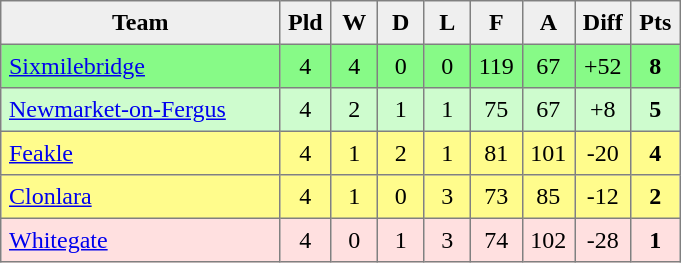<table style=border-collapse:collapse border=1 cellspacing=0 cellpadding=5>
<tr align=center bgcolor=#efefef>
<th width=175>Team</th>
<th width=20>Pld</th>
<th width=20>W</th>
<th width=20>D</th>
<th width=20>L</th>
<th width=20>F</th>
<th width=20>A</th>
<th width=20>Diff</th>
<th width=20>Pts</th>
</tr>
<tr align=center style="background:#87FA87;">
<td style="text-align:left;"> <a href='#'>Sixmilebridge</a></td>
<td>4</td>
<td>4</td>
<td>0</td>
<td>0</td>
<td>119</td>
<td>67</td>
<td>+52</td>
<td><strong>8</strong></td>
</tr>
<tr align=center style="background:#CEFCCE;">
<td style="text-align:left;"> <a href='#'>Newmarket-on-Fergus</a></td>
<td>4</td>
<td>2</td>
<td>1</td>
<td>1</td>
<td>75</td>
<td>67</td>
<td>+8</td>
<td><strong>5</strong></td>
</tr>
<tr align=center style="background:#FFFC8C;">
<td style="text-align:left;"> <a href='#'>Feakle</a></td>
<td>4</td>
<td>1</td>
<td>2</td>
<td>1</td>
<td>81</td>
<td>101</td>
<td>-20</td>
<td><strong>4</strong></td>
</tr>
<tr align=center style="background:#FFFC8C;">
<td style="text-align:left;"> <a href='#'>Clonlara</a></td>
<td>4</td>
<td>1</td>
<td>0</td>
<td>3</td>
<td>73</td>
<td>85</td>
<td>-12</td>
<td><strong>2</strong></td>
</tr>
<tr align=center style="background:#FFE0E0;">
<td style="text-align:left;"> <a href='#'>Whitegate</a></td>
<td>4</td>
<td>0</td>
<td>1</td>
<td>3</td>
<td>74</td>
<td>102</td>
<td>-28</td>
<td><strong>1</strong></td>
</tr>
</table>
